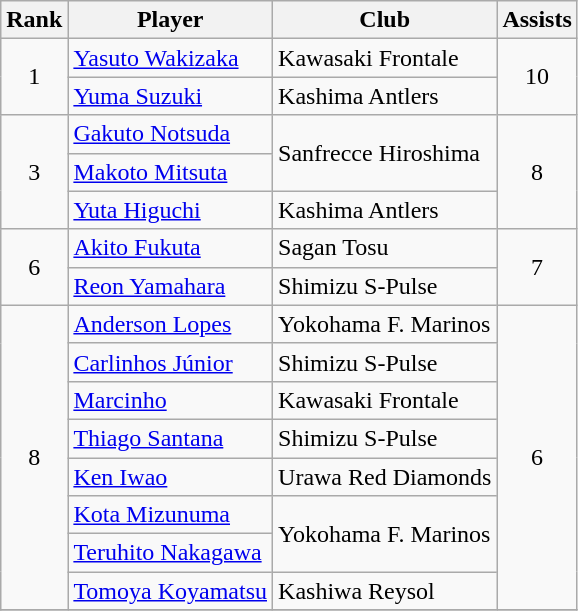<table class="wikitable" style="text-align:center">
<tr>
<th>Rank</th>
<th>Player</th>
<th>Club</th>
<th>Assists</th>
</tr>
<tr>
<td rowspan=2>1</td>
<td align="left"> <a href='#'>Yasuto Wakizaka</a></td>
<td align="left">Kawasaki Frontale</td>
<td rowspan=2>10</td>
</tr>
<tr>
<td align="left"> <a href='#'>Yuma Suzuki</a></td>
<td align="left">Kashima Antlers</td>
</tr>
<tr>
<td rowspan=3>3</td>
<td align="left"> <a href='#'>Gakuto Notsuda</a></td>
<td rowspan=2 align="left">Sanfrecce Hiroshima</td>
<td rowspan=3>8</td>
</tr>
<tr>
<td align="left"> <a href='#'>Makoto Mitsuta</a></td>
</tr>
<tr>
<td align="left"> <a href='#'>Yuta Higuchi</a></td>
<td align="left">Kashima Antlers</td>
</tr>
<tr>
<td rowspan=2>6</td>
<td align="left"> <a href='#'>Akito Fukuta</a></td>
<td align="left">Sagan Tosu</td>
<td rowspan=2>7</td>
</tr>
<tr>
<td align="left"> <a href='#'>Reon Yamahara</a></td>
<td align="left">Shimizu S-Pulse</td>
</tr>
<tr>
<td rowspan=8>8</td>
<td align="left"> <a href='#'>Anderson Lopes</a></td>
<td align="left">Yokohama F. Marinos</td>
<td rowspan=8>6</td>
</tr>
<tr>
<td align="left"> <a href='#'>Carlinhos Júnior</a></td>
<td align="left">Shimizu S-Pulse</td>
</tr>
<tr>
<td align="left"> <a href='#'>Marcinho</a></td>
<td align="left">Kawasaki Frontale</td>
</tr>
<tr>
<td align="left"> <a href='#'>Thiago Santana</a></td>
<td align="left">Shimizu S-Pulse</td>
</tr>
<tr>
<td align="left"> <a href='#'>Ken Iwao</a></td>
<td align="left">Urawa Red Diamonds</td>
</tr>
<tr>
<td align="left"> <a href='#'>Kota Mizunuma</a></td>
<td rowspan=2 align="left">Yokohama F. Marinos</td>
</tr>
<tr>
<td align="left"> <a href='#'>Teruhito Nakagawa</a></td>
</tr>
<tr>
<td align="left"> <a href='#'>Tomoya Koyamatsu</a></td>
<td align="left">Kashiwa Reysol</td>
</tr>
<tr>
</tr>
</table>
